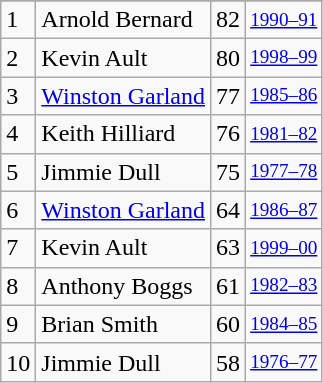<table class="wikitable">
<tr>
</tr>
<tr>
<td>1</td>
<td>Arnold Bernard</td>
<td>82</td>
<td style="font-size:80%;"><a href='#'>1990–91</a></td>
</tr>
<tr>
<td>2</td>
<td>Kevin Ault</td>
<td>80</td>
<td style="font-size:80%;"><a href='#'>1998–99</a></td>
</tr>
<tr>
<td>3</td>
<td><a href='#'>Winston Garland</a></td>
<td>77</td>
<td style="font-size:80%;"><a href='#'>1985–86</a></td>
</tr>
<tr>
<td>4</td>
<td>Keith Hilliard</td>
<td>76</td>
<td style="font-size:80%;"><a href='#'>1981–82</a></td>
</tr>
<tr>
<td>5</td>
<td>Jimmie Dull</td>
<td>75</td>
<td style="font-size:80%;"><a href='#'>1977–78</a></td>
</tr>
<tr>
<td>6</td>
<td><a href='#'>Winston Garland</a></td>
<td>64</td>
<td style="font-size:80%;"><a href='#'>1986–87</a></td>
</tr>
<tr>
<td>7</td>
<td>Kevin Ault</td>
<td>63</td>
<td style="font-size:80%;"><a href='#'>1999–00</a></td>
</tr>
<tr>
<td>8</td>
<td>Anthony Boggs</td>
<td>61</td>
<td style="font-size:80%;"><a href='#'>1982–83</a></td>
</tr>
<tr>
<td>9</td>
<td>Brian Smith</td>
<td>60</td>
<td style="font-size:80%;"><a href='#'>1984–85</a></td>
</tr>
<tr>
<td>10</td>
<td>Jimmie Dull</td>
<td>58</td>
<td style="font-size:80%;"><a href='#'>1976–77</a></td>
</tr>
</table>
